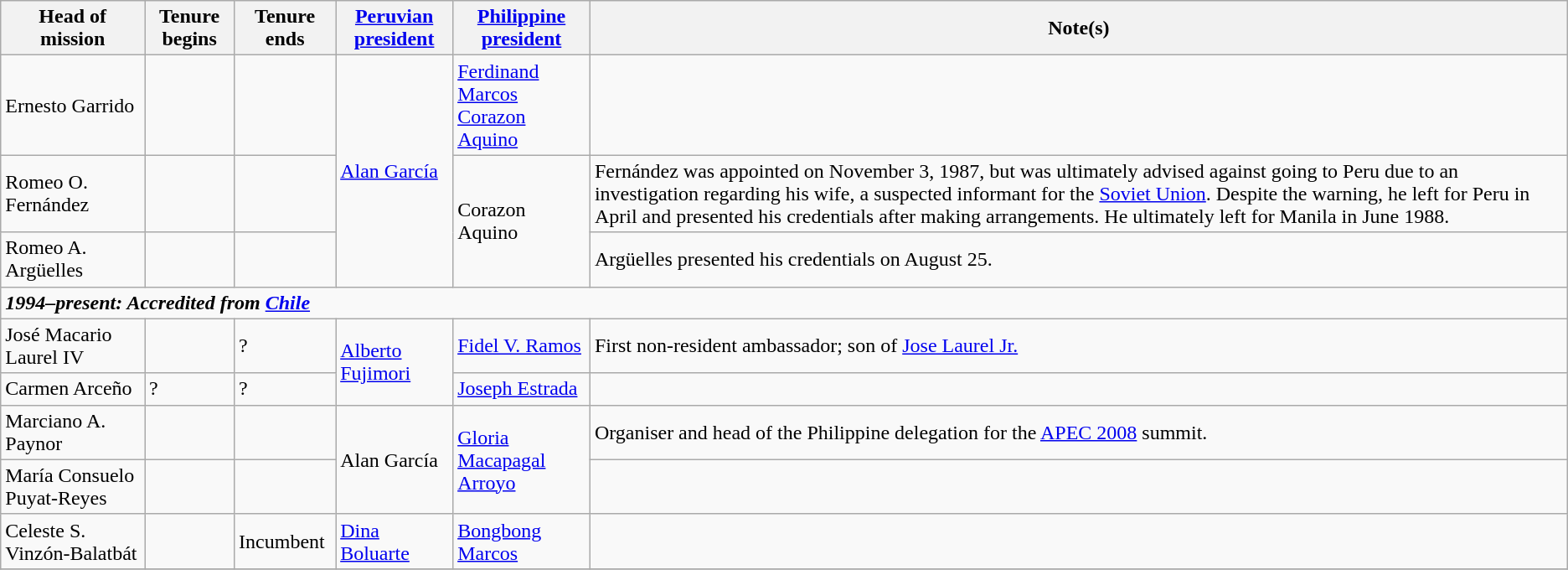<table class=wikitable>
<tr>
<th>Head of mission</th>
<th>Tenure begins</th>
<th>Tenure ends</th>
<th><a href='#'>Peruvian president</a></th>
<th><a href='#'>Philippine president</a></th>
<th>Note(s)</th>
</tr>
<tr>
<td>Ernesto Garrido</td>
<td></td>
<td></td>
<td rowspan="3"><a href='#'>Alan García</a></td>
<td><a href='#'>Ferdinand Marcos</a><br><a href='#'>Corazon Aquino</a></td>
<td></td>
</tr>
<tr>
<td>Romeo O. Fernández</td>
<td></td>
<td></td>
<td rowspan="2">Corazon Aquino</td>
<td>Fernández was appointed on November 3, 1987, but was ultimately advised against going to Peru due to an investigation regarding his wife, a suspected informant for the <a href='#'>Soviet Union</a>. Despite the warning, he left for Peru in April and presented his credentials after making arrangements. He ultimately left for Manila in June 1988.</td>
</tr>
<tr>
<td>Romeo A. Argüelles</td>
<td></td>
<td></td>
<td>Argüelles presented his credentials on August 25.</td>
</tr>
<tr>
<td colspan=6><div><strong><em>1994–present:<strong> Accredited from  <a href='#'>Chile</a><em></div></td>
</tr>
<tr>
<td>José Macario Laurel IV</td>
<td></td>
<td>?</td>
<td rowspan="2"><a href='#'>Alberto Fujimori</a></td>
<td><a href='#'>Fidel V. Ramos</a></td>
<td>First non-resident ambassador; son of <a href='#'>Jose Laurel Jr.</a></td>
</tr>
<tr>
<td>Carmen Arceño</td>
<td>?</td>
<td>?</td>
<td><a href='#'>Joseph Estrada</a></td>
<td></td>
</tr>
<tr>
<td>Marciano A. Paynor</td>
<td></td>
<td></td>
<td rowspan="2">Alan García</td>
<td rowspan="2"><a href='#'>Gloria Macapagal Arroyo</a></td>
<td>Organiser and head of the Philippine delegation for the <a href='#'>APEC 2008</a> summit.</td>
</tr>
<tr>
<td>María Consuelo Puyat-Reyes</td>
<td> </td>
<td></td>
<td></td>
</tr>
<tr>
<td>Celeste S. Vinzón-Balatbát</td>
<td></td>
<td></em>Incumbent<em></td>
<td><a href='#'>Dina Boluarte</a></td>
<td><a href='#'>Bongbong Marcos</a></td>
<td></td>
</tr>
<tr>
</tr>
</table>
